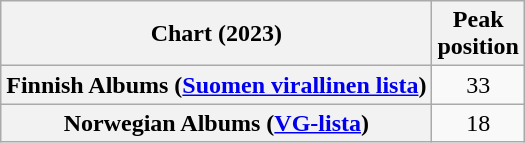<table class="wikitable sortable plainrowheaders" style="text-align:center">
<tr>
<th scope="col">Chart (2023)</th>
<th scope="col">Peak<br>position</th>
</tr>
<tr>
<th scope="row">Finnish Albums (<a href='#'>Suomen virallinen lista</a>)</th>
<td>33</td>
</tr>
<tr>
<th scope="row">Norwegian Albums (<a href='#'>VG-lista</a>)</th>
<td>18</td>
</tr>
</table>
